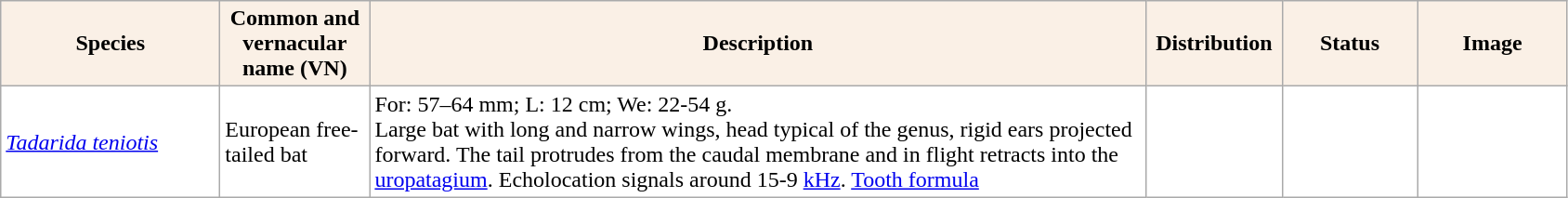<table class="sortable wikitable" border="0" style="background:#ffffff" align="top">
<tr>
<th scope="col" style="background-color:Linen; color:Black" width="150">Species</th>
<th scope="col" style="background-color:Linen; color:Black" width="100">Common and vernacular name (VN)</th>
<th scope="col" style="background:Linen; color:Black" width="550">Description</th>
<th scope="col" style="background-color:Linen; color:Black" width="90">Distribution</th>
<th scope="col" style="background-color:Linen; color:Black" width="90">Status</th>
<th scope="col" style="background:Linen; color:Black" width="100">Image</th>
</tr>
<tr>
<td style="background:#ffffff"><em><a href='#'>Tadarida teniotis</a></em></td>
<td>European free-tailed bat</td>
<td>For: 57–64 mm; L: 12 cm; We: 22-54 g.<br>Large bat with long and narrow wings, head typical of the genus, rigid ears projected forward. The tail protrudes from the caudal membrane and in flight retracts into the <a href='#'>uropatagium</a>. Echolocation signals around 15-9 <a href='#'>kHz</a>. <a href='#'>Tooth formula</a></td>
<td></td>
<td></td>
<td></td>
</tr>
</table>
